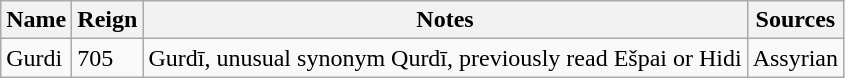<table class="wikitable">
<tr>
<th>Name</th>
<th>Reign</th>
<th>Notes</th>
<th>Sources</th>
</tr>
<tr>
<td>Gurdi</td>
<td>705</td>
<td>Gurdī, unusual synonym Qurdī, previously read Ešpai or Hidi</td>
<td>Assyrian</td>
</tr>
</table>
